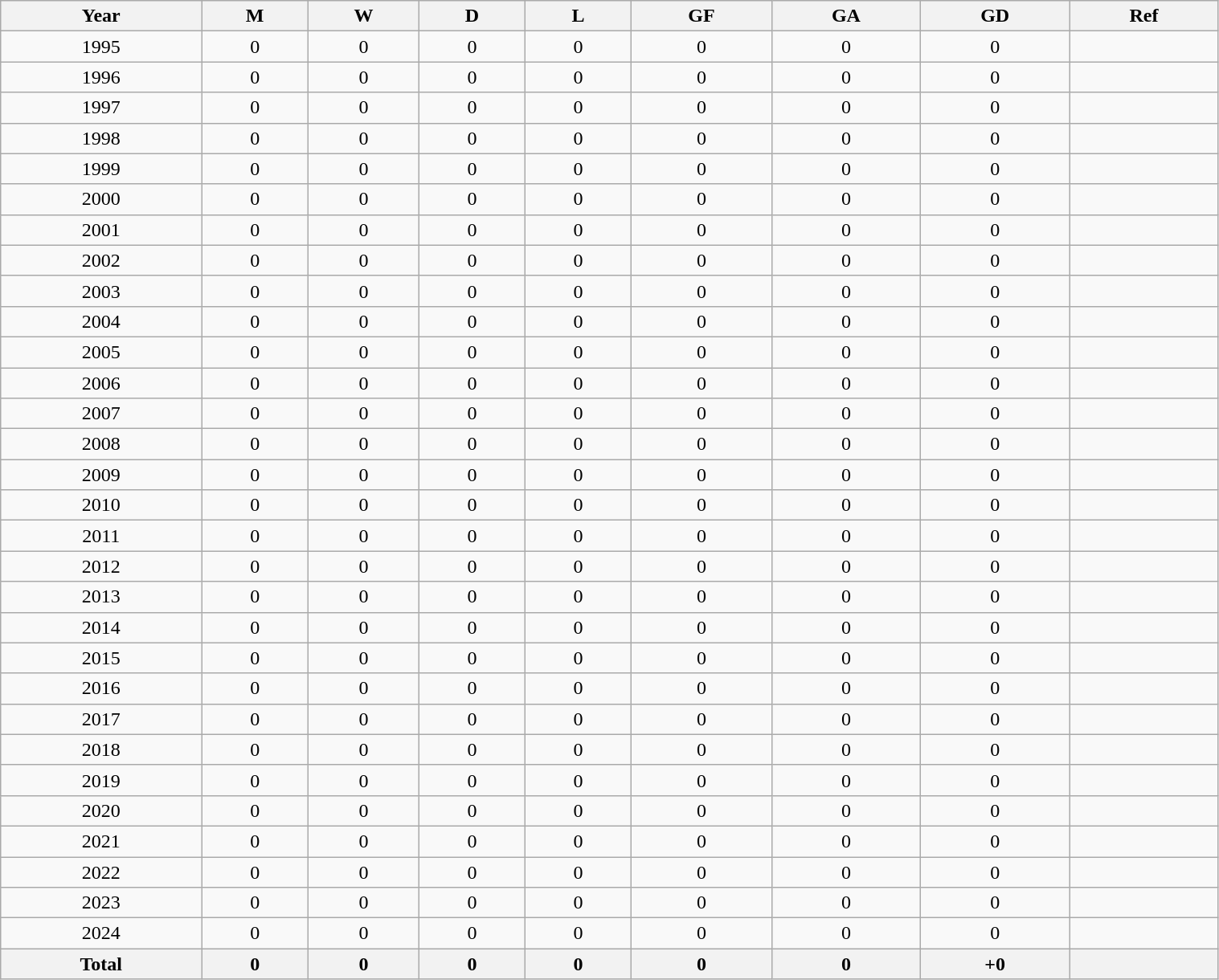<table class="wikitable sortable" width=80% style="text-align:center">
<tr>
<th width=10>Year</th>
<th width=15>M</th>
<th width=15>W</th>
<th width=15>D</th>
<th width=15>L</th>
<th width=15>GF</th>
<th width=15>GA</th>
<th width=15>GD</th>
<th width=10>Ref</th>
</tr>
<tr>
<td>1995</td>
<td>0</td>
<td>0</td>
<td>0</td>
<td>0</td>
<td>0</td>
<td>0</td>
<td>0</td>
<td></td>
</tr>
<tr>
<td>1996</td>
<td>0</td>
<td>0</td>
<td>0</td>
<td>0</td>
<td>0</td>
<td>0</td>
<td>0</td>
<td></td>
</tr>
<tr>
<td>1997</td>
<td>0</td>
<td>0</td>
<td>0</td>
<td>0</td>
<td>0</td>
<td>0</td>
<td>0</td>
<td></td>
</tr>
<tr>
<td>1998</td>
<td>0</td>
<td>0</td>
<td>0</td>
<td>0</td>
<td>0</td>
<td>0</td>
<td>0</td>
<td></td>
</tr>
<tr>
<td>1999</td>
<td>0</td>
<td>0</td>
<td>0</td>
<td>0</td>
<td>0</td>
<td>0</td>
<td>0</td>
<td></td>
</tr>
<tr>
<td>2000</td>
<td>0</td>
<td>0</td>
<td>0</td>
<td>0</td>
<td>0</td>
<td>0</td>
<td>0</td>
<td></td>
</tr>
<tr>
<td>2001</td>
<td>0</td>
<td>0</td>
<td>0</td>
<td>0</td>
<td>0</td>
<td>0</td>
<td>0</td>
<td></td>
</tr>
<tr>
<td>2002</td>
<td>0</td>
<td>0</td>
<td>0</td>
<td>0</td>
<td>0</td>
<td>0</td>
<td>0</td>
<td></td>
</tr>
<tr>
<td>2003</td>
<td>0</td>
<td>0</td>
<td>0</td>
<td>0</td>
<td>0</td>
<td>0</td>
<td>0</td>
<td></td>
</tr>
<tr>
<td>2004</td>
<td>0</td>
<td>0</td>
<td>0</td>
<td>0</td>
<td>0</td>
<td>0</td>
<td>0</td>
<td></td>
</tr>
<tr>
<td>2005</td>
<td>0</td>
<td>0</td>
<td>0</td>
<td>0</td>
<td>0</td>
<td>0</td>
<td>0</td>
<td></td>
</tr>
<tr>
<td>2006</td>
<td>0</td>
<td>0</td>
<td>0</td>
<td>0</td>
<td>0</td>
<td>0</td>
<td>0</td>
<td></td>
</tr>
<tr>
<td>2007</td>
<td>0</td>
<td>0</td>
<td>0</td>
<td>0</td>
<td>0</td>
<td>0</td>
<td>0</td>
<td></td>
</tr>
<tr>
<td>2008</td>
<td>0</td>
<td>0</td>
<td>0</td>
<td>0</td>
<td>0</td>
<td>0</td>
<td>0</td>
<td></td>
</tr>
<tr>
<td>2009</td>
<td>0</td>
<td>0</td>
<td>0</td>
<td>0</td>
<td>0</td>
<td>0</td>
<td>0</td>
<td></td>
</tr>
<tr>
<td>2010</td>
<td>0</td>
<td>0</td>
<td>0</td>
<td>0</td>
<td>0</td>
<td>0</td>
<td>0</td>
<td></td>
</tr>
<tr>
<td>2011</td>
<td>0</td>
<td>0</td>
<td>0</td>
<td>0</td>
<td>0</td>
<td>0</td>
<td>0</td>
<td></td>
</tr>
<tr>
<td>2012</td>
<td>0</td>
<td>0</td>
<td>0</td>
<td>0</td>
<td>0</td>
<td>0</td>
<td>0</td>
<td></td>
</tr>
<tr>
<td>2013</td>
<td>0</td>
<td>0</td>
<td>0</td>
<td>0</td>
<td>0</td>
<td>0</td>
<td>0</td>
<td></td>
</tr>
<tr>
<td>2014</td>
<td>0</td>
<td>0</td>
<td>0</td>
<td>0</td>
<td>0</td>
<td>0</td>
<td>0</td>
<td></td>
</tr>
<tr>
<td>2015</td>
<td>0</td>
<td>0</td>
<td>0</td>
<td>0</td>
<td>0</td>
<td>0</td>
<td>0</td>
<td></td>
</tr>
<tr>
<td>2016</td>
<td>0</td>
<td>0</td>
<td>0</td>
<td>0</td>
<td>0</td>
<td>0</td>
<td>0</td>
<td></td>
</tr>
<tr>
<td>2017</td>
<td>0</td>
<td>0</td>
<td>0</td>
<td>0</td>
<td>0</td>
<td>0</td>
<td>0</td>
<td></td>
</tr>
<tr>
<td>2018</td>
<td>0</td>
<td>0</td>
<td>0</td>
<td>0</td>
<td>0</td>
<td>0</td>
<td>0</td>
<td></td>
</tr>
<tr>
<td>2019</td>
<td>0</td>
<td>0</td>
<td>0</td>
<td>0</td>
<td>0</td>
<td>0</td>
<td>0</td>
<td></td>
</tr>
<tr>
<td>2020</td>
<td>0</td>
<td>0</td>
<td>0</td>
<td>0</td>
<td>0</td>
<td>0</td>
<td>0</td>
<td></td>
</tr>
<tr>
<td>2021</td>
<td>0</td>
<td>0</td>
<td>0</td>
<td>0</td>
<td>0</td>
<td>0</td>
<td>0</td>
<td></td>
</tr>
<tr>
<td>2022</td>
<td>0</td>
<td>0</td>
<td>0</td>
<td>0</td>
<td>0</td>
<td>0</td>
<td>0</td>
<td></td>
</tr>
<tr>
<td>2023</td>
<td>0</td>
<td>0</td>
<td>0</td>
<td>0</td>
<td>0</td>
<td>0</td>
<td>0</td>
<td></td>
</tr>
<tr>
<td>2024</td>
<td>0</td>
<td>0</td>
<td>0</td>
<td>0</td>
<td>0</td>
<td>0</td>
<td>0</td>
<td></td>
</tr>
<tr>
<th>Total</th>
<th>0</th>
<th>0</th>
<th>0</th>
<th>0</th>
<th>0</th>
<th>0</th>
<th>+0</th>
<th></th>
</tr>
</table>
